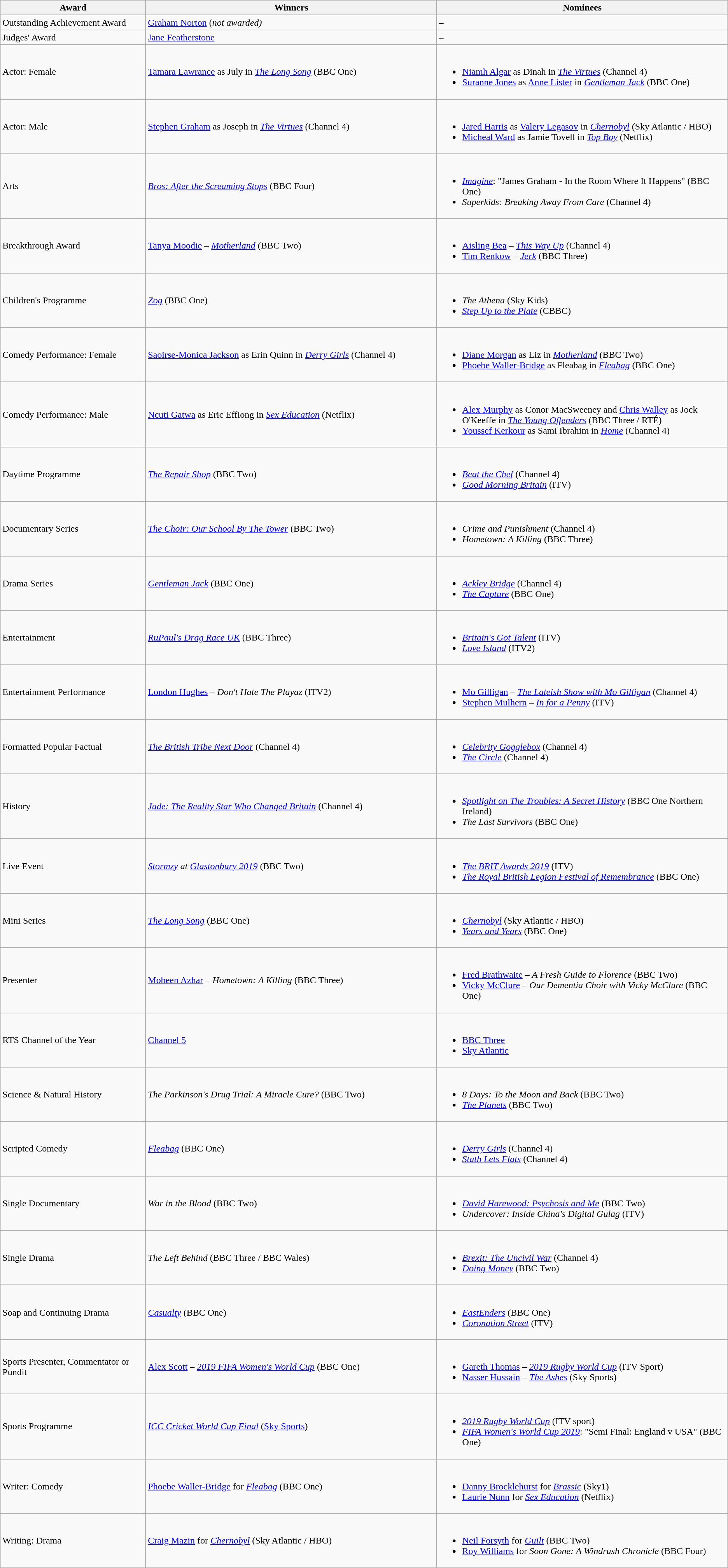<table class="wikitable">
<tr>
<th width="20%">Award</th>
<th width="40%">Winners</th>
<th width="40%">Nominees</th>
</tr>
<tr>
<td>Outstanding Achievement Award</td>
<td><a href='#'>Graham Norton</a> (<em>not awarded)</em></td>
<td>–</td>
</tr>
<tr>
<td>Judges' Award</td>
<td><a href='#'>Jane Featherstone</a></td>
<td>–</td>
</tr>
<tr>
<td>Actor: Female</td>
<td><a href='#'>Tamara Lawrance</a> as July in <em><a href='#'>The Long Song</a></em> (BBC One)</td>
<td><br><ul><li><a href='#'>Niamh Algar</a> as Dinah in <em><a href='#'>The Virtues</a></em> (Channel 4)</li><li><a href='#'>Suranne Jones</a> as <a href='#'>Anne Lister</a> in <em><a href='#'>Gentleman Jack</a></em> (BBC One)</li></ul></td>
</tr>
<tr>
<td>Actor: Male</td>
<td><a href='#'>Stephen Graham</a> as Joseph in <em><a href='#'>The Virtues</a></em> (Channel 4)</td>
<td><br><ul><li><a href='#'>Jared Harris</a> as <a href='#'>Valery Legasov</a> in <em><a href='#'>Chernobyl</a></em> (Sky Atlantic / HBO)</li><li><a href='#'>Micheal Ward</a> as Jamie Tovell in <em><a href='#'>Top Boy</a></em> (Netflix)</li></ul></td>
</tr>
<tr>
<td>Arts</td>
<td><em><a href='#'>Bros: After the Screaming Stops</a></em> (BBC Four)</td>
<td><br><ul><li><em><a href='#'>Imagine</a></em>: "James Graham - In the Room Where It Happens" (BBC One)</li><li><em>Superkids: Breaking Away From Care</em> (Channel 4)</li></ul></td>
</tr>
<tr>
<td>Breakthrough Award</td>
<td><a href='#'>Tanya Moodie</a> – <em><a href='#'>Motherland</a></em> (BBC Two)</td>
<td><br><ul><li><a href='#'>Aisling Bea</a> – <em><a href='#'>This Way Up</a></em> (Channel 4)</li><li><a href='#'>Tim Renkow</a> – <em><a href='#'>Jerk</a></em> (BBC Three)</li></ul></td>
</tr>
<tr>
<td>Children's Programme</td>
<td><em><a href='#'>Zog</a></em> (BBC One)</td>
<td><br><ul><li><em>The Athena</em> (Sky Kids)</li><li><em><a href='#'>Step Up to the Plate</a></em> (CBBC)</li></ul></td>
</tr>
<tr>
<td>Comedy Performance: Female</td>
<td><a href='#'>Saoirse-Monica Jackson</a> as Erin Quinn in <em><a href='#'>Derry Girls</a></em> (Channel 4)</td>
<td><br><ul><li><a href='#'>Diane Morgan</a> as Liz in <em><a href='#'>Motherland</a></em> (BBC Two)</li><li><a href='#'>Phoebe Waller-Bridge</a> as Fleabag in <em><a href='#'>Fleabag</a></em> (BBC One)</li></ul></td>
</tr>
<tr>
<td>Comedy Performance: Male</td>
<td><a href='#'>Ncuti Gatwa</a> as Eric Effiong in <em><a href='#'>Sex Education</a></em> (Netflix)</td>
<td><br><ul><li><a href='#'>Alex Murphy</a> as Conor MacSweeney and <a href='#'>Chris Walley</a> as Jock O'Keeffe in <em><a href='#'>The Young Offenders</a></em> (BBC Three / RTÉ)</li><li><a href='#'>Youssef Kerkour</a> as Sami Ibrahim in <em><a href='#'>Home</a></em> (Channel 4)</li></ul></td>
</tr>
<tr>
<td>Daytime Programme</td>
<td><em><a href='#'>The Repair Shop</a></em> (BBC Two)</td>
<td><br><ul><li><em><a href='#'>Beat the Chef</a></em> (Channel 4)</li><li><em><a href='#'>Good Morning Britain</a></em> (ITV)</li></ul></td>
</tr>
<tr>
<td>Documentary Series</td>
<td><em><a href='#'>The Choir: Our School By The Tower</a></em> (BBC Two)</td>
<td><br><ul><li><em>Crime and Punishment</em> (Channel 4)</li><li><em>Hometown: A Killing</em> (BBC Three)</li></ul></td>
</tr>
<tr>
<td>Drama Series</td>
<td><em><a href='#'>Gentleman Jack</a></em> (BBC One)</td>
<td><br><ul><li><em><a href='#'>Ackley Bridge</a></em> (Channel 4)</li><li><em><a href='#'>The Capture</a></em> (BBC One)</li></ul></td>
</tr>
<tr>
<td>Entertainment</td>
<td><em><a href='#'>RuPaul's Drag Race UK</a></em> (BBC Three)</td>
<td><br><ul><li><em><a href='#'>Britain's Got Talent</a></em> (ITV)</li><li><em><a href='#'>Love Island</a></em> (ITV2)</li></ul></td>
</tr>
<tr>
<td>Entertainment Performance</td>
<td><a href='#'>London Hughes</a> – <em>Don't Hate The Playaz</em> (ITV2)</td>
<td><br><ul><li><a href='#'>Mo Gilligan</a> – <em><a href='#'>The Lateish Show with Mo Gilligan</a></em> (Channel 4)</li><li><a href='#'>Stephen Mulhern</a> – <em><a href='#'>In for a Penny</a></em> (ITV)</li></ul></td>
</tr>
<tr>
<td>Formatted Popular Factual</td>
<td><em><a href='#'>The British Tribe Next Door</a></em> (Channel 4)</td>
<td><br><ul><li><em><a href='#'>Celebrity Gogglebox</a></em> (Channel 4)</li><li><em><a href='#'>The Circle</a></em> (Channel 4)</li></ul></td>
</tr>
<tr>
<td>History</td>
<td><em><a href='#'>Jade: The Reality Star Who Changed Britain</a></em> (Channel 4)</td>
<td><br><ul><li><em><a href='#'>Spotlight on The Troubles: A Secret History</a></em> (BBC One Northern Ireland)</li><li><em>The Last Survivors</em> (BBC One)</li></ul></td>
</tr>
<tr>
<td>Live Event</td>
<td><em><a href='#'>Stormzy</a> at <a href='#'>Glastonbury 2019</a></em> (BBC Two)</td>
<td><br><ul><li><em><a href='#'>The BRIT Awards 2019</a></em> (ITV)</li><li><em><a href='#'>The Royal British Legion Festival of Remembrance</a></em> (BBC One)</li></ul></td>
</tr>
<tr>
<td>Mini Series</td>
<td><em><a href='#'>The Long Song</a></em> (BBC One)</td>
<td><br><ul><li><em><a href='#'>Chernobyl</a></em> (Sky Atlantic / HBO)</li><li><em><a href='#'>Years and Years</a></em> (BBC One)</li></ul></td>
</tr>
<tr>
<td>Presenter</td>
<td><a href='#'>Mobeen Azhar</a> – <em>Hometown: A Killing</em> (BBC Three)</td>
<td><br><ul><li><a href='#'>Fred Brathwaite</a> – <em>A Fresh Guide to Florence</em> (BBC Two)</li><li><a href='#'>Vicky McClure</a> – <em>Our Dementia Choir with Vicky McClure</em> (BBC One)</li></ul></td>
</tr>
<tr>
<td>RTS Channel of the Year</td>
<td><a href='#'>Channel 5</a></td>
<td><br><ul><li><a href='#'>BBC Three</a></li><li><a href='#'>Sky Atlantic</a></li></ul></td>
</tr>
<tr>
<td>Science & Natural History</td>
<td><em>The Parkinson's Drug Trial: A Miracle Cure?</em> (BBC Two)</td>
<td><br><ul><li><em>8 Days: To the Moon and Back</em> (BBC Two)</li><li><em><a href='#'>The Planets</a></em> (BBC Two)</li></ul></td>
</tr>
<tr>
<td>Scripted Comedy</td>
<td><em><a href='#'>Fleabag</a></em> (BBC One)</td>
<td><br><ul><li><em><a href='#'>Derry Girls</a></em> (Channel 4)</li><li><em><a href='#'>Stath Lets Flats</a></em> (Channel 4)</li></ul></td>
</tr>
<tr>
<td>Single Documentary</td>
<td><em>War in the Blood</em> (BBC Two)</td>
<td><br><ul><li><em><a href='#'>David Harewood: Psychosis and Me</a></em> (BBC Two)</li><li><em>Undercover: Inside China's Digital Gulag</em> (ITV)</li></ul></td>
</tr>
<tr>
<td>Single Drama</td>
<td><em>The Left Behind</em> (BBC Three / BBC Wales)</td>
<td><br><ul><li><em><a href='#'>Brexit: The Uncivil War</a></em> (Channel 4)</li><li><em><a href='#'>Doing Money</a></em> (BBC Two)</li></ul></td>
</tr>
<tr>
<td>Soap and Continuing Drama</td>
<td><em><a href='#'>Casualty</a></em> (BBC One)</td>
<td><br><ul><li><em><a href='#'>EastEnders</a></em> (BBC One)</li><li><em><a href='#'>Coronation Street</a></em> (ITV)</li></ul></td>
</tr>
<tr>
<td>Sports Presenter, Commentator or Pundit</td>
<td><a href='#'>Alex Scott</a> – <em><a href='#'>2019 FIFA Women's World Cup</a></em> (BBC One)</td>
<td><br><ul><li><a href='#'>Gareth Thomas</a> – <em><a href='#'>2019 Rugby World Cup</a></em> (ITV Sport)</li><li><a href='#'>Nasser Hussain</a> – <em><a href='#'>The Ashes</a></em> (Sky Sports)</li></ul></td>
</tr>
<tr>
<td>Sports Programme</td>
<td><em><a href='#'>ICC Cricket World Cup Final</a></em> (<a href='#'>Sky Sports</a>)</td>
<td><br><ul><li><em><a href='#'>2019 Rugby World Cup</a></em> (ITV sport)</li><li><em><a href='#'>FIFA Women's World Cup 2019</a></em>: "Semi Final: England v USA" (BBC One)</li></ul></td>
</tr>
<tr>
<td>Writer: Comedy</td>
<td><a href='#'>Phoebe Waller-Bridge</a> for <em><a href='#'>Fleabag</a></em> (BBC One)</td>
<td><br><ul><li><a href='#'>Danny Brocklehurst</a> for <em><a href='#'>Brassic</a></em> (Sky1)</li><li><a href='#'>Laurie Nunn</a> for <em><a href='#'>Sex Education</a></em> (Netflix)</li></ul></td>
</tr>
<tr>
<td>Writing: Drama</td>
<td><a href='#'>Craig Mazin</a> for <em><a href='#'>Chernobyl</a></em> (Sky Atlantic / HBO)</td>
<td><br><ul><li><a href='#'>Neil Forsyth</a> for <em><a href='#'>Guilt</a></em> (BBC Two)</li><li><a href='#'>Roy Williams</a> for <em>Soon Gone: A Windrush Chronicle</em> (BBC Four)</li></ul></td>
</tr>
</table>
